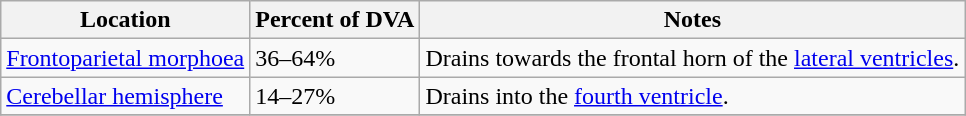<table class="wikitable">
<tr>
<th>Location</th>
<th>Percent of DVA</th>
<th>Notes</th>
</tr>
<tr>
<td><a href='#'>Frontoparietal morphoea</a></td>
<td>36–64%</td>
<td>Drains towards the frontal horn of the <a href='#'>lateral ventricles</a>.</td>
</tr>
<tr>
<td><a href='#'>Cerebellar hemisphere</a></td>
<td>14–27%</td>
<td>Drains into the <a href='#'>fourth ventricle</a>.</td>
</tr>
<tr>
</tr>
</table>
